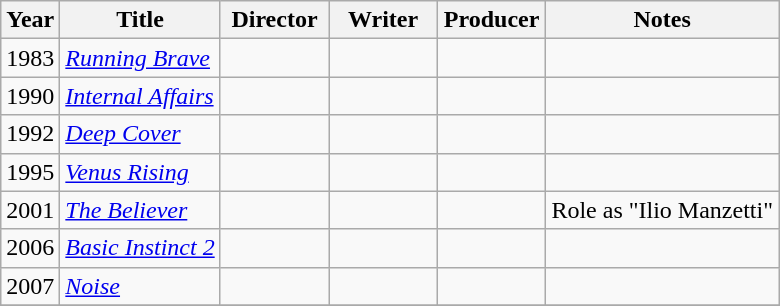<table class="wikitable plainrowheaders">
<tr>
<th>Year</th>
<th>Title</th>
<th width=65>Director</th>
<th width=65>Writer</th>
<th width=65>Producer</th>
<th>Notes</th>
</tr>
<tr>
<td>1983</td>
<td><em><a href='#'>Running Brave</a></em></td>
<td></td>
<td></td>
<td></td>
<td></td>
</tr>
<tr>
<td>1990</td>
<td><em><a href='#'>Internal Affairs</a></em></td>
<td></td>
<td></td>
<td></td>
<td></td>
</tr>
<tr>
<td>1992</td>
<td><em><a href='#'>Deep Cover</a></em></td>
<td></td>
<td></td>
<td></td>
<td></td>
</tr>
<tr>
<td>1995</td>
<td><em><a href='#'>Venus Rising</a></em></td>
<td></td>
<td></td>
<td></td>
<td></td>
</tr>
<tr>
<td>2001</td>
<td><em><a href='#'>The Believer</a></em></td>
<td></td>
<td></td>
<td></td>
<td>Role as "Ilio Manzetti"</td>
</tr>
<tr>
<td>2006</td>
<td><em><a href='#'>Basic Instinct 2</a></em></td>
<td></td>
<td></td>
<td></td>
<td></td>
</tr>
<tr>
<td>2007</td>
<td><em><a href='#'>Noise</a></em></td>
<td></td>
<td></td>
<td></td>
<td></td>
</tr>
<tr>
</tr>
</table>
